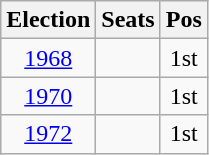<table class="wikitable" style="text-align:center">
<tr>
<th>Election</th>
<th>Seats</th>
<th>Pos</th>
</tr>
<tr>
<td><a href='#'>1968</a></td>
<td style="text-align:center;"></td>
<td>1st</td>
</tr>
<tr>
<td><a href='#'>1970</a></td>
<td style="text-align:center;"></td>
<td>1st</td>
</tr>
<tr>
<td><a href='#'>1972</a></td>
<td style="text-align:center;"></td>
<td>1st</td>
</tr>
</table>
